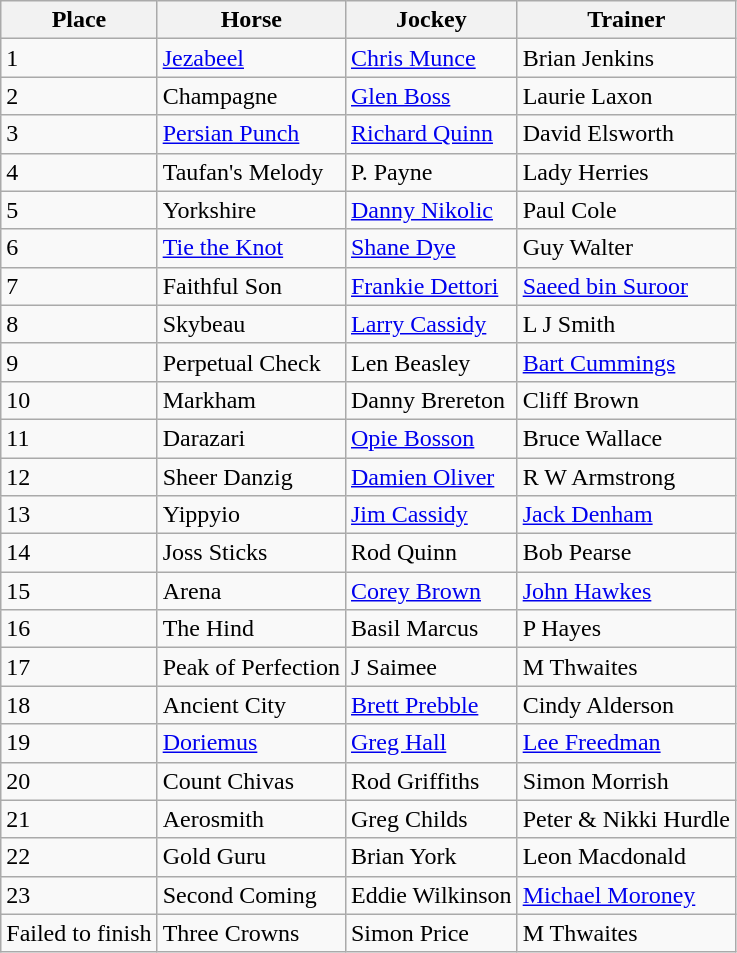<table class="wikitable sortable">
<tr>
<th>Place</th>
<th>Horse</th>
<th>Jockey</th>
<th>Trainer</th>
</tr>
<tr>
<td>1</td>
<td><a href='#'>Jezabeel</a></td>
<td><a href='#'>Chris Munce</a></td>
<td>Brian Jenkins</td>
</tr>
<tr>
<td>2</td>
<td>Champagne</td>
<td><a href='#'>Glen Boss</a></td>
<td>Laurie Laxon</td>
</tr>
<tr>
<td>3</td>
<td><a href='#'>Persian Punch</a></td>
<td><a href='#'>Richard Quinn</a></td>
<td>David Elsworth</td>
</tr>
<tr>
<td>4</td>
<td>Taufan's Melody</td>
<td>P. Payne</td>
<td>Lady Herries</td>
</tr>
<tr>
<td>5</td>
<td>Yorkshire</td>
<td><a href='#'>Danny Nikolic</a></td>
<td>Paul Cole</td>
</tr>
<tr>
<td>6</td>
<td><a href='#'>Tie the Knot</a></td>
<td><a href='#'>Shane Dye</a></td>
<td>Guy Walter</td>
</tr>
<tr>
<td>7</td>
<td>Faithful Son</td>
<td><a href='#'>Frankie Dettori</a></td>
<td><a href='#'>Saeed bin Suroor</a></td>
</tr>
<tr>
<td>8</td>
<td>Skybeau</td>
<td><a href='#'>Larry Cassidy</a></td>
<td>L J Smith</td>
</tr>
<tr>
<td>9</td>
<td>Perpetual Check</td>
<td>Len Beasley</td>
<td><a href='#'>Bart Cummings</a></td>
</tr>
<tr>
<td>10</td>
<td>Markham</td>
<td>Danny Brereton</td>
<td>Cliff Brown</td>
</tr>
<tr>
<td>11</td>
<td>Darazari</td>
<td><a href='#'>Opie Bosson</a></td>
<td>Bruce Wallace</td>
</tr>
<tr>
<td>12</td>
<td>Sheer Danzig</td>
<td><a href='#'>Damien Oliver</a></td>
<td>R W Armstrong</td>
</tr>
<tr>
<td>13</td>
<td>Yippyio</td>
<td><a href='#'>Jim Cassidy</a></td>
<td><a href='#'>Jack Denham</a></td>
</tr>
<tr>
<td>14</td>
<td>Joss Sticks</td>
<td>Rod Quinn</td>
<td>Bob Pearse</td>
</tr>
<tr>
<td>15</td>
<td>Arena</td>
<td><a href='#'>Corey Brown</a></td>
<td><a href='#'>John Hawkes</a></td>
</tr>
<tr>
<td>16</td>
<td>The Hind</td>
<td>Basil Marcus</td>
<td>P Hayes</td>
</tr>
<tr>
<td>17</td>
<td>Peak of Perfection</td>
<td>J Saimee</td>
<td>M Thwaites</td>
</tr>
<tr>
<td>18</td>
<td>Ancient City</td>
<td><a href='#'>Brett Prebble</a></td>
<td>Cindy Alderson</td>
</tr>
<tr>
<td>19</td>
<td><a href='#'>Doriemus</a></td>
<td><a href='#'>Greg Hall</a></td>
<td><a href='#'>Lee Freedman</a></td>
</tr>
<tr>
<td>20</td>
<td>Count Chivas</td>
<td>Rod Griffiths</td>
<td>Simon Morrish</td>
</tr>
<tr>
<td>21</td>
<td>Aerosmith</td>
<td>Greg Childs</td>
<td>Peter & Nikki Hurdle</td>
</tr>
<tr>
<td>22</td>
<td>Gold Guru</td>
<td>Brian York</td>
<td>Leon Macdonald</td>
</tr>
<tr>
<td>23</td>
<td>Second Coming</td>
<td>Eddie Wilkinson</td>
<td><a href='#'>Michael Moroney</a></td>
</tr>
<tr>
<td>Failed to finish</td>
<td>Three Crowns</td>
<td>Simon Price</td>
<td>M Thwaites</td>
</tr>
</table>
